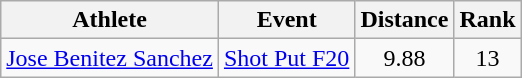<table class="wikitable">
<tr>
<th>Athlete</th>
<th>Event</th>
<th>Distance</th>
<th>Rank</th>
</tr>
<tr align=center>
<td align=left><a href='#'>Jose Benitez Sanchez</a></td>
<td align=left><a href='#'>Shot Put F20</a></td>
<td>9.88</td>
<td>13</td>
</tr>
</table>
